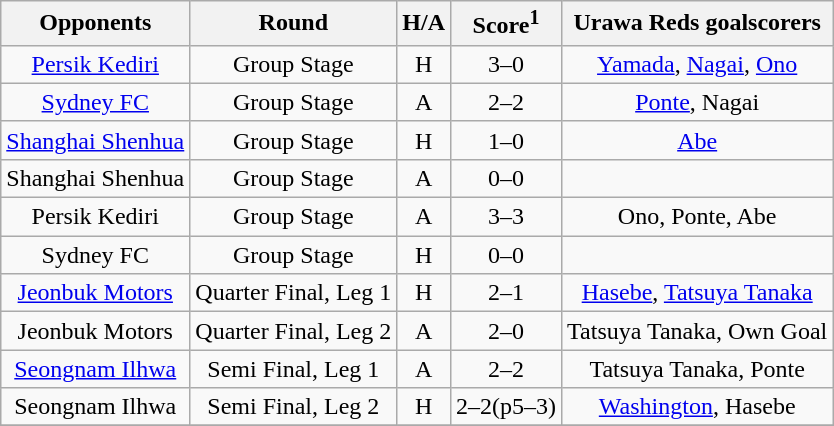<table class="wikitable" style="text-align: center">
<tr>
<th>Opponents</th>
<th>Round</th>
<th>H/A</th>
<th>Score<sup>1</sup></th>
<th>Urawa Reds goalscorers</th>
</tr>
<tr>
<td> <a href='#'>Persik Kediri</a></td>
<td>Group Stage</td>
<td>H</td>
<td>3–0</td>
<td><a href='#'>Yamada</a>, <a href='#'>Nagai</a>, <a href='#'>Ono</a></td>
</tr>
<tr>
<td> <a href='#'>Sydney FC</a></td>
<td>Group Stage</td>
<td>A</td>
<td>2–2</td>
<td><a href='#'>Ponte</a>, Nagai</td>
</tr>
<tr>
<td> <a href='#'>Shanghai Shenhua</a></td>
<td>Group Stage</td>
<td>H</td>
<td>1–0</td>
<td><a href='#'>Abe</a></td>
</tr>
<tr>
<td> Shanghai Shenhua</td>
<td>Group Stage</td>
<td>A</td>
<td>0–0</td>
<td></td>
</tr>
<tr>
<td> Persik Kediri</td>
<td>Group Stage</td>
<td>A</td>
<td>3–3</td>
<td>Ono, Ponte, Abe</td>
</tr>
<tr>
<td> Sydney FC</td>
<td>Group Stage</td>
<td>H</td>
<td>0–0</td>
<td></td>
</tr>
<tr>
<td> <a href='#'>Jeonbuk Motors</a></td>
<td>Quarter Final, Leg 1</td>
<td>H</td>
<td>2–1</td>
<td><a href='#'>Hasebe</a>, <a href='#'>Tatsuya Tanaka</a></td>
</tr>
<tr>
<td> Jeonbuk Motors</td>
<td>Quarter Final, Leg 2</td>
<td>A</td>
<td>2–0</td>
<td>Tatsuya Tanaka, Own Goal</td>
</tr>
<tr>
<td> <a href='#'>Seongnam Ilhwa</a></td>
<td>Semi Final, Leg 1</td>
<td>A</td>
<td>2–2</td>
<td>Tatsuya Tanaka, Ponte</td>
</tr>
<tr>
<td> Seongnam Ilhwa</td>
<td>Semi Final, Leg 2</td>
<td>H</td>
<td>2–2(p5–3)</td>
<td><a href='#'>Washington</a>, Hasebe</td>
</tr>
<tr>
</tr>
</table>
